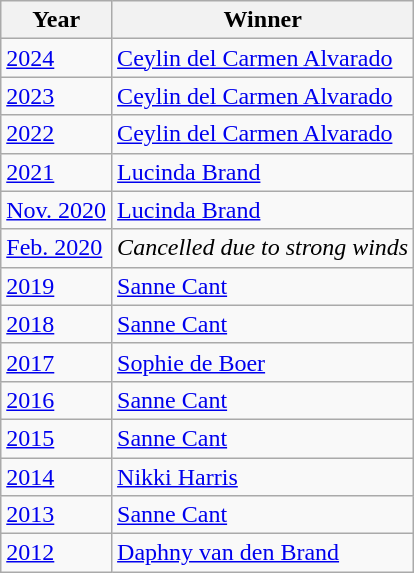<table class="wikitable">
<tr>
<th>Year</th>
<th>Winner</th>
</tr>
<tr>
<td><a href='#'>2024</a></td>
<td> <a href='#'>Ceylin del Carmen Alvarado</a></td>
</tr>
<tr>
<td><a href='#'>2023</a></td>
<td> <a href='#'>Ceylin del Carmen Alvarado</a></td>
</tr>
<tr>
<td><a href='#'>2022</a></td>
<td> <a href='#'>Ceylin del Carmen Alvarado</a></td>
</tr>
<tr>
<td><a href='#'>2021</a></td>
<td> <a href='#'>Lucinda Brand</a></td>
</tr>
<tr>
<td><a href='#'>Nov. 2020</a></td>
<td> <a href='#'>Lucinda Brand</a></td>
</tr>
<tr>
<td><a href='#'>Feb. 2020</a></td>
<td colspan=2 align=center><em>Cancelled due to strong winds</em></td>
</tr>
<tr>
<td><a href='#'>2019</a></td>
<td> <a href='#'>Sanne Cant</a></td>
</tr>
<tr>
<td><a href='#'>2018</a></td>
<td> <a href='#'>Sanne Cant</a></td>
</tr>
<tr>
<td><a href='#'>2017</a></td>
<td> <a href='#'>Sophie de Boer</a></td>
</tr>
<tr>
<td><a href='#'>2016</a></td>
<td> <a href='#'>Sanne Cant</a></td>
</tr>
<tr>
<td><a href='#'>2015</a></td>
<td> <a href='#'>Sanne Cant</a></td>
</tr>
<tr>
<td><a href='#'>2014</a></td>
<td> <a href='#'>Nikki Harris</a></td>
</tr>
<tr>
<td><a href='#'>2013</a></td>
<td> <a href='#'>Sanne Cant</a></td>
</tr>
<tr>
<td><a href='#'>2012</a></td>
<td> <a href='#'>Daphny van den Brand</a></td>
</tr>
</table>
